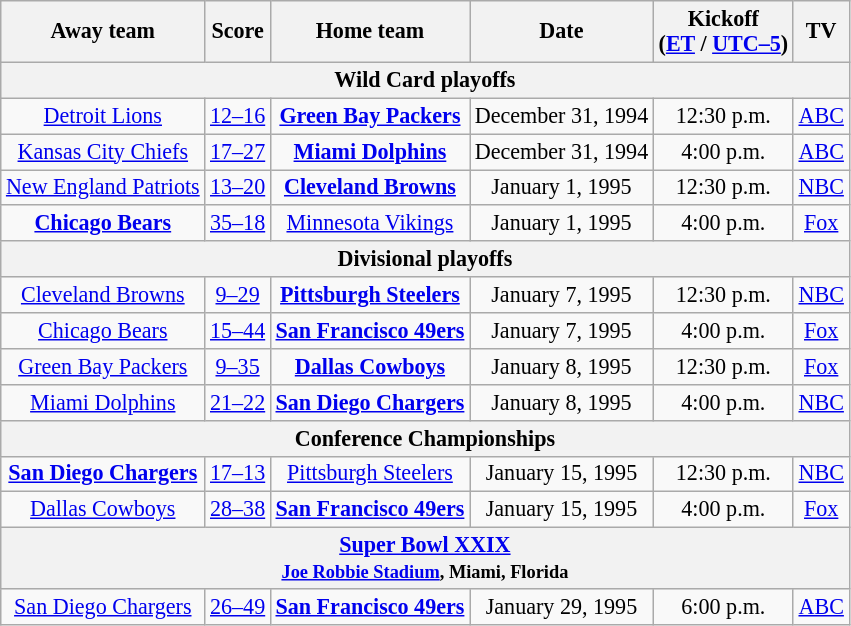<table class="wikitable" style="font-size:92%; text-align:center;">
<tr>
<th>Away team</th>
<th>Score</th>
<th>Home team</th>
<th>Date</th>
<th>Kickoff<br>(<a href='#'>ET</a> / <a href='#'>UTC–5</a>)</th>
<th>TV</th>
</tr>
<tr>
<th colspan="6">Wild Card playoffs</th>
</tr>
<tr>
<td><a href='#'>Detroit Lions</a></td>
<td><a href='#'>12–16</a></td>
<td><strong><a href='#'>Green Bay Packers</a></strong></td>
<td>December 31, 1994</td>
<td>12:30 p.m.</td>
<td><a href='#'>ABC</a></td>
</tr>
<tr>
<td><a href='#'>Kansas City Chiefs</a></td>
<td><a href='#'>17–27</a></td>
<td><strong><a href='#'>Miami Dolphins</a></strong></td>
<td>December 31, 1994</td>
<td>4:00 p.m.</td>
<td><a href='#'>ABC</a></td>
</tr>
<tr>
<td><a href='#'>New England Patriots</a></td>
<td><a href='#'>13–20</a></td>
<td><strong><a href='#'>Cleveland Browns</a></strong></td>
<td>January 1, 1995</td>
<td>12:30 p.m.</td>
<td><a href='#'>NBC</a></td>
</tr>
<tr>
<td><strong><a href='#'>Chicago Bears</a></strong></td>
<td><a href='#'>35–18</a></td>
<td><a href='#'>Minnesota Vikings</a></td>
<td>January 1, 1995</td>
<td>4:00 p.m.</td>
<td><a href='#'>Fox</a></td>
</tr>
<tr>
<th colspan="6">Divisional playoffs</th>
</tr>
<tr>
<td><a href='#'>Cleveland Browns</a></td>
<td><a href='#'>9–29</a></td>
<td><strong><a href='#'>Pittsburgh Steelers</a></strong></td>
<td>January 7, 1995</td>
<td>12:30 p.m.</td>
<td><a href='#'>NBC</a></td>
</tr>
<tr>
<td><a href='#'>Chicago Bears</a></td>
<td><a href='#'>15–44</a></td>
<td><strong><a href='#'>San Francisco 49ers</a></strong></td>
<td>January 7, 1995</td>
<td>4:00 p.m.</td>
<td><a href='#'>Fox</a></td>
</tr>
<tr>
<td><a href='#'>Green Bay Packers</a></td>
<td><a href='#'>9–35</a></td>
<td><strong><a href='#'>Dallas Cowboys</a></strong></td>
<td>January 8, 1995</td>
<td>12:30 p.m.</td>
<td><a href='#'>Fox</a></td>
</tr>
<tr>
<td><a href='#'>Miami Dolphins</a></td>
<td><a href='#'>21–22</a></td>
<td><strong><a href='#'>San Diego Chargers</a></strong></td>
<td>January 8, 1995</td>
<td>4:00 p.m.</td>
<td><a href='#'>NBC</a></td>
</tr>
<tr>
<th colspan="6">Conference Championships</th>
</tr>
<tr>
<td><strong><a href='#'>San Diego Chargers</a></strong></td>
<td><a href='#'>17–13</a></td>
<td><a href='#'>Pittsburgh Steelers</a></td>
<td>January 15, 1995</td>
<td>12:30 p.m.</td>
<td><a href='#'>NBC</a></td>
</tr>
<tr>
<td><a href='#'>Dallas Cowboys</a></td>
<td><a href='#'>28–38</a></td>
<td><strong><a href='#'>San Francisco 49ers</a></strong></td>
<td>January 15, 1995</td>
<td>4:00 p.m.</td>
<td><a href='#'>Fox</a></td>
</tr>
<tr>
<th colspan="6"><a href='#'>Super Bowl XXIX</a><br><small><a href='#'>Joe Robbie Stadium</a>, Miami, Florida</small></th>
</tr>
<tr>
<td><a href='#'>San Diego Chargers</a></td>
<td><a href='#'>26–49</a></td>
<td><strong><a href='#'>San Francisco 49ers</a></strong></td>
<td>January 29, 1995</td>
<td>6:00 p.m.</td>
<td><a href='#'>ABC</a></td>
</tr>
</table>
